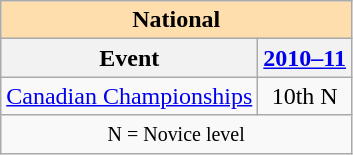<table class="wikitable" style="text-align:center">
<tr>
<th style="background-color: #ffdead; " colspan=2 align=center>National</th>
</tr>
<tr>
<th>Event</th>
<th><a href='#'>2010–11</a></th>
</tr>
<tr>
<td align=left><a href='#'>Canadian Championships</a></td>
<td>10th N</td>
</tr>
<tr>
<td colspan=2 align=center><small> N = Novice level </small></td>
</tr>
</table>
